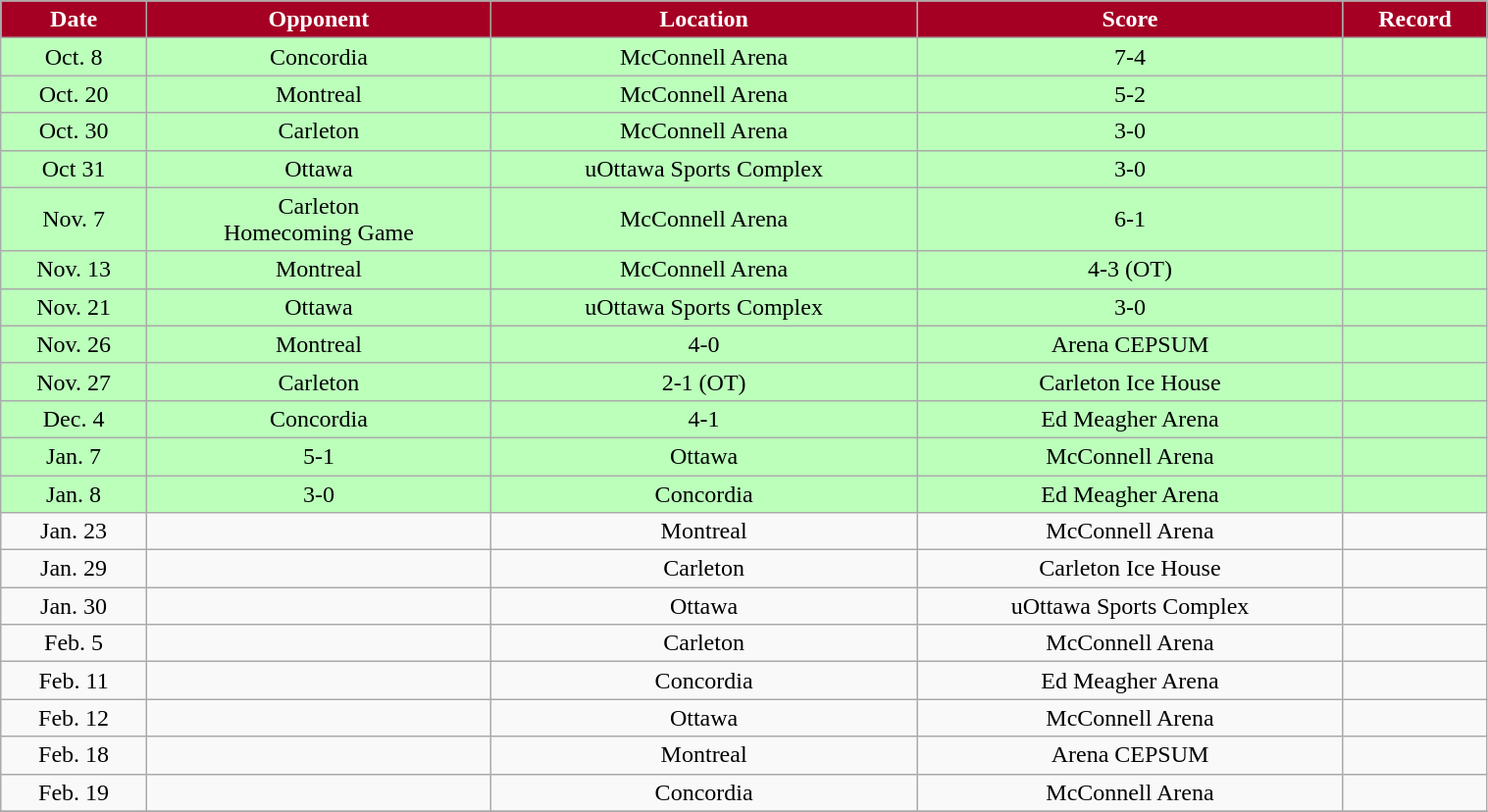<table class="wikitable" width="80%">
<tr align="center"  style=" background:#A50024;color:#FFFFFF;">
<td><strong>Date</strong></td>
<td><strong>Opponent</strong></td>
<td><strong>Location</strong></td>
<td><strong>Score</strong></td>
<td><strong>Record</strong></td>
</tr>
<tr align="center" bgcolor="bbffbb">
<td>Oct. 8</td>
<td>Concordia</td>
<td>McConnell Arena</td>
<td>7-4</td>
<td></td>
</tr>
<tr align="center" bgcolor="bbffbb">
<td>Oct. 20</td>
<td>Montreal</td>
<td>McConnell Arena</td>
<td>5-2</td>
<td></td>
</tr>
<tr align="center" bgcolor="bbffbb">
<td>Oct. 30</td>
<td>Carleton</td>
<td>McConnell Arena</td>
<td>3-0</td>
<td></td>
</tr>
<tr align="center" bgcolor="bbffbb">
<td>Oct 31</td>
<td>Ottawa</td>
<td>uOttawa Sports Complex</td>
<td>3-0</td>
<td></td>
</tr>
<tr align="center" bgcolor="bbffbb">
<td>Nov. 7</td>
<td>Carleton<br>Homecoming Game</td>
<td>McConnell Arena</td>
<td>6-1</td>
<td></td>
</tr>
<tr align="center" bgcolor="bbffbb">
<td>Nov. 13</td>
<td>Montreal</td>
<td>McConnell Arena</td>
<td>4-3 (OT)</td>
<td></td>
</tr>
<tr align="center" bgcolor="bbffbb">
<td>Nov. 21</td>
<td>Ottawa</td>
<td>uOttawa Sports Complex</td>
<td>3-0</td>
<td></td>
</tr>
<tr align="center" bgcolor="bbffbb">
<td>Nov. 26</td>
<td>Montreal</td>
<td>4-0</td>
<td>Arena CEPSUM</td>
<td></td>
</tr>
<tr align="center" bgcolor="bbffbb">
<td>Nov. 27</td>
<td>Carleton</td>
<td>2-1 (OT)</td>
<td>Carleton Ice House</td>
<td></td>
</tr>
<tr align="center" bgcolor="bbffbb">
<td>Dec. 4</td>
<td>Concordia</td>
<td>4-1</td>
<td>Ed Meagher Arena</td>
<td></td>
</tr>
<tr align="center" bgcolor="bbffbb">
<td>Jan. 7</td>
<td>5-1</td>
<td>Ottawa</td>
<td>McConnell Arena</td>
<td></td>
</tr>
<tr align="center" bgcolor="bbffbb">
<td>Jan. 8</td>
<td>3-0</td>
<td>Concordia</td>
<td>Ed Meagher Arena</td>
<td></td>
</tr>
<tr align="center" bgcolor="">
<td>Jan. 23</td>
<td></td>
<td>Montreal</td>
<td>McConnell Arena</td>
<td></td>
</tr>
<tr align="center" bgcolor="">
<td>Jan. 29</td>
<td></td>
<td>Carleton</td>
<td>Carleton Ice House</td>
<td></td>
</tr>
<tr align="center" bgcolor="">
<td>Jan. 30</td>
<td></td>
<td>Ottawa</td>
<td>uOttawa Sports Complex</td>
<td></td>
</tr>
<tr align="center" bgcolor="">
<td>Feb. 5</td>
<td></td>
<td>Carleton</td>
<td>McConnell Arena</td>
<td></td>
</tr>
<tr align="center" bgcolor="">
<td>Feb. 11</td>
<td></td>
<td>Concordia</td>
<td>Ed Meagher Arena</td>
<td></td>
</tr>
<tr align="center" bgcolor="">
<td>Feb. 12</td>
<td></td>
<td>Ottawa</td>
<td>McConnell Arena</td>
<td></td>
</tr>
<tr align="center" bgcolor="">
<td>Feb. 18</td>
<td></td>
<td>Montreal</td>
<td>Arena CEPSUM</td>
<td></td>
</tr>
<tr align="center" bgcolor="">
<td>Feb. 19</td>
<td></td>
<td>Concordia</td>
<td>McConnell Arena</td>
<td></td>
</tr>
<tr align="center" bgcolor="">
</tr>
</table>
